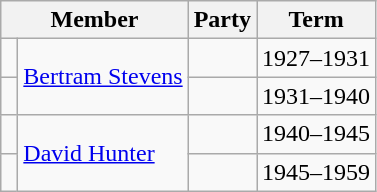<table class="wikitable">
<tr>
<th colspan="2">Member</th>
<th>Party</th>
<th>Term</th>
</tr>
<tr>
<td> </td>
<td rowspan="2"><a href='#'>Bertram Stevens</a></td>
<td></td>
<td>1927–1931</td>
</tr>
<tr>
<td> </td>
<td></td>
<td>1931–1940</td>
</tr>
<tr>
<td> </td>
<td rowspan="2"><a href='#'>David Hunter</a></td>
<td></td>
<td>1940–1945</td>
</tr>
<tr>
<td> </td>
<td></td>
<td>1945–1959</td>
</tr>
</table>
